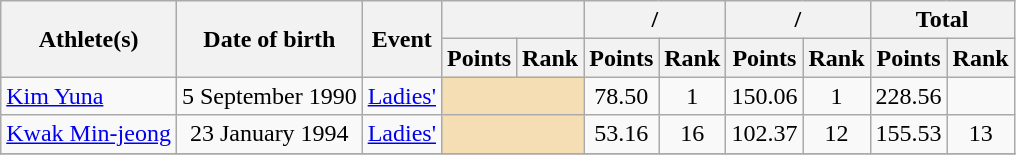<table class="wikitable" style="text-align:center;">
<tr>
<th rowspan="2">Athlete(s)</th>
<th rowspan="2">Date of birth</th>
<th rowspan="2">Event</th>
<th colspan="2"></th>
<th colspan="2">/</th>
<th colspan="2">/</th>
<th colspan="2">Total</th>
</tr>
<tr>
<th>Points</th>
<th>Rank</th>
<th>Points</th>
<th>Rank</th>
<th>Points</th>
<th>Rank</th>
<th>Points</th>
<th>Rank</th>
</tr>
<tr>
<td align=left><a href='#'>Kim Yuna</a></td>
<td>5 September 1990</td>
<td><a href='#'>Ladies'</a></td>
<td colspan="2" bgcolor="wheat"></td>
<td>78.50  </td>
<td>1</td>
<td>150.06  </td>
<td>1</td>
<td>228.56  </td>
<td></td>
</tr>
<tr>
<td align=left><a href='#'>Kwak Min-jeong</a></td>
<td>23 January 1994</td>
<td><a href='#'>Ladies'</a></td>
<td colspan="2" bgcolor="wheat"></td>
<td>53.16</td>
<td>16</td>
<td>102.37</td>
<td>12</td>
<td>155.53</td>
<td>13</td>
</tr>
<tr>
</tr>
</table>
